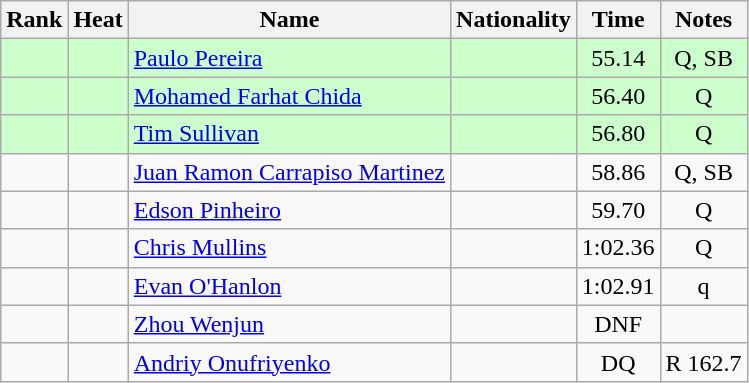<table class="wikitable sortable" style="text-align:center">
<tr>
<th>Rank</th>
<th>Heat</th>
<th>Name</th>
<th>Nationality</th>
<th>Time</th>
<th>Notes</th>
</tr>
<tr style="background:#cfc;">
<td></td>
<td></td>
<td align=left><a href='#'>Paulo Pereira</a></td>
<td align=left></td>
<td>55.14</td>
<td>Q, SB</td>
</tr>
<tr style="background:#cfc;">
<td></td>
<td></td>
<td align=left><a href='#'>Mohamed Farhat Chida</a></td>
<td align=left></td>
<td>56.40</td>
<td>Q</td>
</tr>
<tr style="background:#cfc;">
<td></td>
<td></td>
<td align=left><a href='#'>Tim Sullivan</a></td>
<td align=left></td>
<td>56.80</td>
<td>Q</td>
</tr>
<tr>
<td></td>
<td></td>
<td align=left><a href='#'>Juan Ramon Carrapiso Martinez</a></td>
<td align=left></td>
<td>58.86</td>
<td>Q, SB</td>
</tr>
<tr>
<td></td>
<td></td>
<td align=left><a href='#'>Edson Pinheiro</a></td>
<td align=left></td>
<td>59.70</td>
<td>Q</td>
</tr>
<tr>
<td></td>
<td></td>
<td align=left><a href='#'>Chris Mullins</a></td>
<td align=left></td>
<td>1:02.36</td>
<td>Q</td>
</tr>
<tr>
<td></td>
<td></td>
<td align=left><a href='#'>Evan O'Hanlon</a></td>
<td align=left></td>
<td>1:02.91</td>
<td>q</td>
</tr>
<tr>
<td></td>
<td></td>
<td align=left><a href='#'>Zhou Wenjun</a></td>
<td align=left></td>
<td>DNF</td>
<td></td>
</tr>
<tr>
<td></td>
<td></td>
<td align=left><a href='#'>Andriy Onufriyenko</a></td>
<td align=left></td>
<td>DQ</td>
<td>R 162.7</td>
</tr>
</table>
